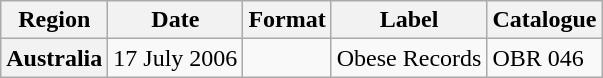<table class="wikitable plainrowheaders">
<tr>
<th scope="col">Region</th>
<th scope="col">Date</th>
<th scope="col">Format</th>
<th scope="col">Label</th>
<th scope="col">Catalogue</th>
</tr>
<tr>
<th scope="row" rowspan="2">Australia</th>
<td>17 July 2006</td>
<td></td>
<td>Obese Records</td>
<td>OBR 046</td>
</tr>
</table>
